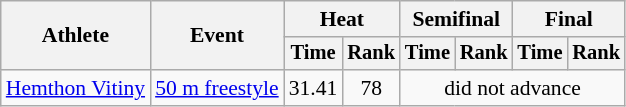<table class=wikitable style="font-size:90%">
<tr>
<th rowspan="2">Athlete</th>
<th rowspan="2">Event</th>
<th colspan="2">Heat</th>
<th colspan="2">Semifinal</th>
<th colspan="2">Final</th>
</tr>
<tr style="font-size:95%">
<th>Time</th>
<th>Rank</th>
<th>Time</th>
<th>Rank</th>
<th>Time</th>
<th>Rank</th>
</tr>
<tr align=center>
<td align=left><a href='#'>Hemthon Vitiny</a></td>
<td align=left><a href='#'>50 m freestyle</a></td>
<td>31.41</td>
<td>78</td>
<td colspan=4>did not advance</td>
</tr>
</table>
